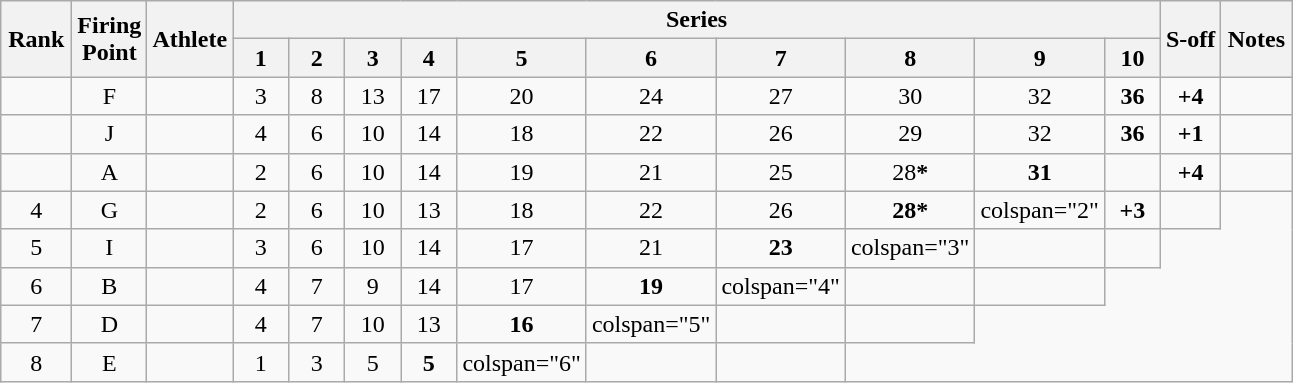<table class="wikitable" style="text-align:center">
<tr>
<th rowspan=2 width=40>Rank</th>
<th rowspan=2 width=40>Firing Point</th>
<th rowspan=2>Athlete</th>
<th colspan=10>Series</th>
<th rowspan=2>S-off</th>
<th rowspan=2 width=40>Notes</th>
</tr>
<tr>
<th width=30>1</th>
<th width=30>2</th>
<th width=30>3</th>
<th width=30>4</th>
<th width=30>5</th>
<th width=30>6</th>
<th width=30>7</th>
<th width=30>8</th>
<th width=30>9</th>
<th width=30>10</th>
</tr>
<tr>
<td></td>
<td>F</td>
<td align="left"></td>
<td>3</td>
<td>8</td>
<td>13</td>
<td>17</td>
<td>20</td>
<td>24</td>
<td>27</td>
<td>30</td>
<td>32</td>
<td><strong>36</strong></td>
<td><strong>+4</strong></td>
<td></td>
</tr>
<tr>
<td></td>
<td>J</td>
<td align="left"></td>
<td>4</td>
<td>6</td>
<td>10</td>
<td>14</td>
<td>18</td>
<td>22</td>
<td>26</td>
<td>29</td>
<td>32</td>
<td><strong>36</strong></td>
<td><strong>+1</strong></td>
<td></td>
</tr>
<tr>
<td></td>
<td>A</td>
<td align="left"></td>
<td>2</td>
<td>6</td>
<td>10</td>
<td>14</td>
<td>19</td>
<td>21</td>
<td>25</td>
<td>28<strong>*</strong></td>
<td><strong>31</strong></td>
<td></td>
<td><strong>+4</strong></td>
<td></td>
</tr>
<tr>
<td>4</td>
<td>G</td>
<td align="left"></td>
<td>2</td>
<td>6</td>
<td>10</td>
<td>13</td>
<td>18</td>
<td>22</td>
<td>26</td>
<td><strong>28*</strong></td>
<td>colspan="2" </td>
<td><strong>+3</strong></td>
<td></td>
</tr>
<tr>
<td>5</td>
<td>I</td>
<td align="left"></td>
<td>3</td>
<td>6</td>
<td>10</td>
<td>14</td>
<td>17</td>
<td>21</td>
<td><strong>23</strong></td>
<td>colspan="3" </td>
<td></td>
<td></td>
</tr>
<tr>
<td>6</td>
<td>B</td>
<td align="left"></td>
<td>4</td>
<td>7</td>
<td>9</td>
<td>14</td>
<td>17</td>
<td><strong>19</strong></td>
<td>colspan="4" </td>
<td></td>
<td></td>
</tr>
<tr>
<td>7</td>
<td>D</td>
<td align="left"></td>
<td>4</td>
<td>7</td>
<td>10</td>
<td>13</td>
<td><strong>16</strong></td>
<td>colspan="5" </td>
<td></td>
<td></td>
</tr>
<tr>
<td>8</td>
<td>E</td>
<td align="left"></td>
<td>1</td>
<td>3</td>
<td>5</td>
<td><strong>5</strong></td>
<td>colspan="6" </td>
<td></td>
<td></td>
</tr>
</table>
